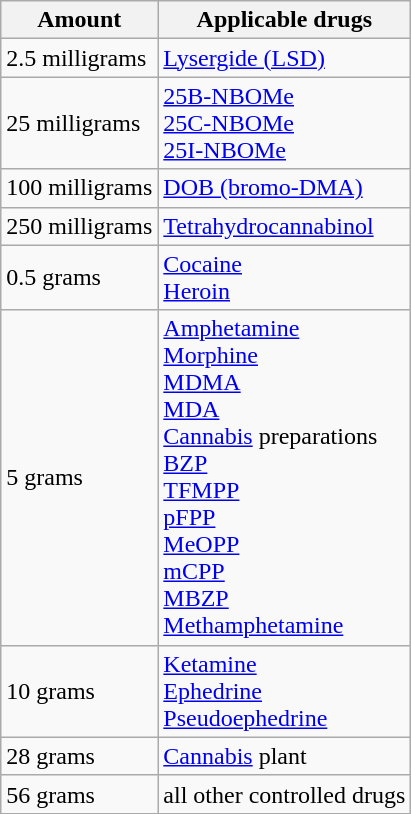<table class="wikitable">
<tr>
<th>Amount</th>
<th>Applicable drugs</th>
</tr>
<tr>
<td>2.5 milligrams</td>
<td><a href='#'>Lysergide (LSD)</a></td>
</tr>
<tr>
<td>25 milligrams</td>
<td><a href='#'>25B-NBOMe</a><br><a href='#'>25C-NBOMe</a><br><a href='#'>25I-NBOMe</a></td>
</tr>
<tr>
<td>100 milligrams</td>
<td><a href='#'>DOB (bromo-DMA)</a></td>
</tr>
<tr>
<td>250 milligrams</td>
<td><a href='#'>Tetrahydrocannabinol</a></td>
</tr>
<tr>
<td>0.5 grams</td>
<td><a href='#'>Cocaine</a><br><a href='#'>Heroin</a></td>
</tr>
<tr>
<td>5 grams</td>
<td><a href='#'>Amphetamine</a><br><a href='#'>Morphine</a><br><a href='#'>MDMA</a><br><a href='#'>MDA</a><br><a href='#'>Cannabis</a> preparations<br><a href='#'>BZP</a><br><a href='#'>TFMPP</a><br><a href='#'>pFPP</a><br><a href='#'>MeOPP</a><br><a href='#'>mCPP</a><br><a href='#'>MBZP</a><br><a href='#'>Methamphetamine</a></td>
</tr>
<tr>
<td>10 grams</td>
<td><a href='#'>Ketamine</a><br><a href='#'>Ephedrine</a><br><a href='#'>Pseudoephedrine</a></td>
</tr>
<tr>
<td>28 grams</td>
<td><a href='#'>Cannabis</a> plant</td>
</tr>
<tr>
<td>56 grams</td>
<td>all other controlled drugs</td>
</tr>
</table>
